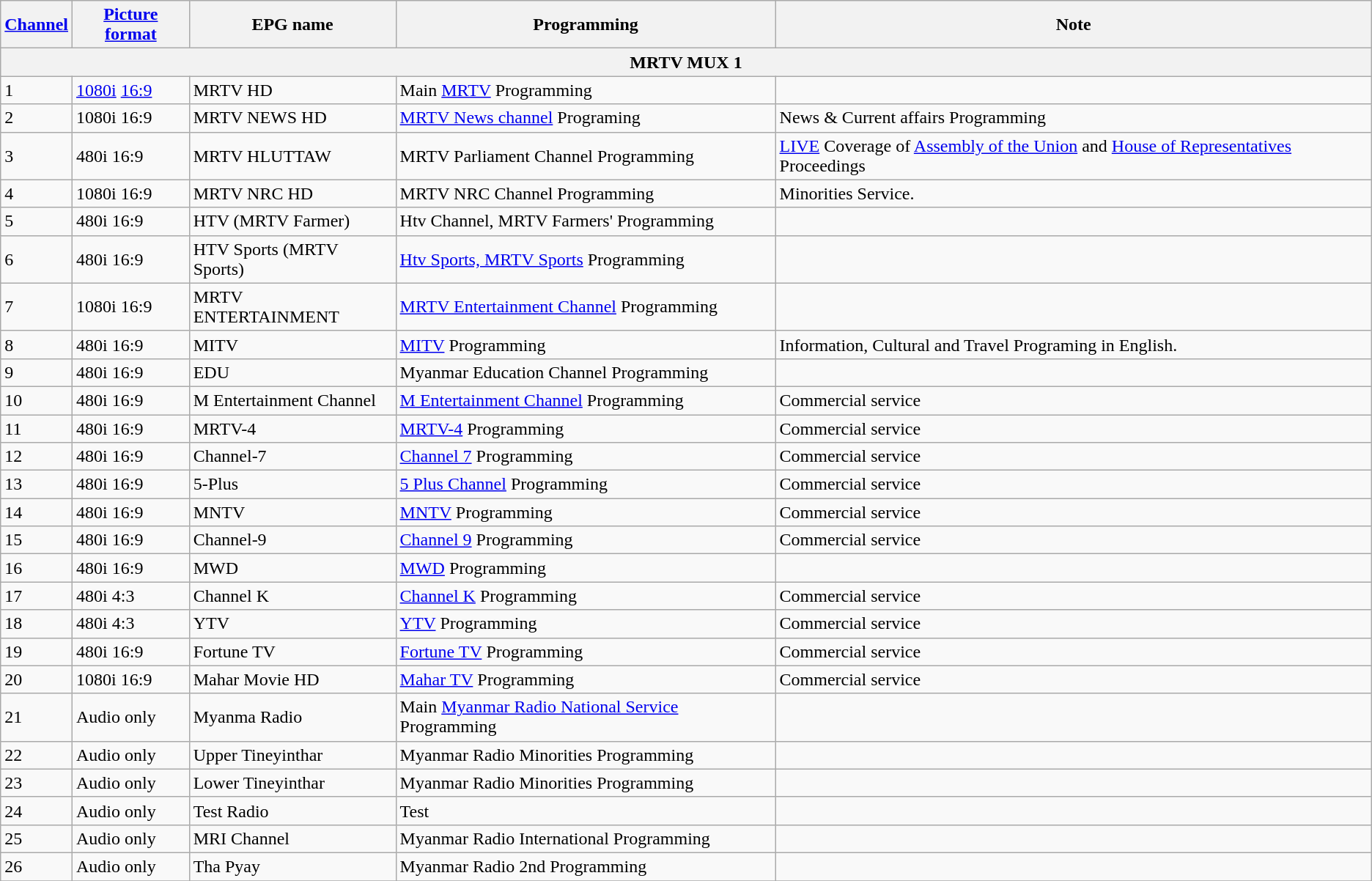<table class="wikitable">
<tr>
<th><a href='#'>Channel</a></th>
<th><a href='#'>Picture format</a></th>
<th>EPG name</th>
<th>Programming</th>
<th>Note</th>
</tr>
<tr>
<th colspan=5><strong>MRTV MUX 1</strong></th>
</tr>
<tr>
<td>1</td>
<td><a href='#'>1080i</a> <a href='#'>16:9</a></td>
<td>MRTV HD</td>
<td>Main <a href='#'>MRTV</a> Programming</td>
<td></td>
</tr>
<tr>
<td>2</td>
<td>1080i 16:9</td>
<td>MRTV NEWS HD</td>
<td><a href='#'>MRTV News channel</a> Programing</td>
<td>News & Current affairs Programming</td>
</tr>
<tr>
<td>3</td>
<td>480i 16:9</td>
<td>MRTV HLUTTAW</td>
<td>MRTV Parliament Channel Programming</td>
<td><a href='#'>LIVE</a> Coverage of <a href='#'>Assembly of the Union</a> and <a href='#'>House of Representatives</a> Proceedings</td>
</tr>
<tr>
<td>4</td>
<td>1080i 16:9</td>
<td>MRTV NRC HD</td>
<td>MRTV NRC Channel Programming</td>
<td>Minorities Service.</td>
</tr>
<tr>
<td>5</td>
<td>480i 16:9</td>
<td>HTV (MRTV Farmer)</td>
<td>Htv Channel, MRTV Farmers' Programming</td>
<td></td>
</tr>
<tr>
<td>6</td>
<td>480i 16:9</td>
<td>HTV Sports (MRTV Sports)</td>
<td><a href='#'>Htv Sports, MRTV Sports</a> Programming</td>
<td></td>
</tr>
<tr>
<td>7</td>
<td>1080i 16:9</td>
<td>MRTV ENTERTAINMENT</td>
<td><a href='#'>MRTV Entertainment Channel</a> Programming</td>
<td></td>
</tr>
<tr>
<td>8</td>
<td>480i 16:9</td>
<td>MITV</td>
<td><a href='#'>MITV</a> Programming</td>
<td>Information, Cultural and Travel Programing in English.</td>
</tr>
<tr>
<td>9</td>
<td>480i 16:9</td>
<td>EDU</td>
<td>Myanmar Education Channel Programming</td>
<td></td>
</tr>
<tr>
<td>10</td>
<td>480i 16:9</td>
<td>M Entertainment Channel</td>
<td><a href='#'>M Entertainment Channel</a> Programming</td>
<td>Commercial service</td>
</tr>
<tr>
<td>11</td>
<td>480i 16:9</td>
<td>MRTV-4</td>
<td><a href='#'>MRTV-4</a> Programming</td>
<td>Commercial service</td>
</tr>
<tr>
<td>12</td>
<td>480i 16:9</td>
<td>Channel-7</td>
<td><a href='#'>Channel 7</a> Programming</td>
<td>Commercial service</td>
</tr>
<tr>
<td>13</td>
<td>480i 16:9</td>
<td>5-Plus</td>
<td><a href='#'>5 Plus Channel</a> Programming</td>
<td>Commercial service</td>
</tr>
<tr>
<td>14</td>
<td>480i 16:9</td>
<td>MNTV</td>
<td><a href='#'>MNTV</a> Programming</td>
<td>Commercial service</td>
</tr>
<tr>
<td>15</td>
<td>480i 16:9</td>
<td>Channel-9</td>
<td><a href='#'>Channel 9</a> Programming</td>
<td>Commercial service</td>
</tr>
<tr>
<td>16</td>
<td>480i 16:9</td>
<td>MWD</td>
<td><a href='#'>MWD</a> Programming</td>
<td></td>
</tr>
<tr>
<td>17</td>
<td>480i 4:3</td>
<td>Channel K</td>
<td><a href='#'>Channel K</a> Programming</td>
<td>Commercial service</td>
</tr>
<tr>
<td>18</td>
<td>480i 4:3</td>
<td>YTV</td>
<td><a href='#'>YTV</a> Programming</td>
<td>Commercial service</td>
</tr>
<tr>
<td>19</td>
<td>480i 16:9</td>
<td>Fortune TV</td>
<td><a href='#'>Fortune TV</a> Programming</td>
<td>Commercial service</td>
</tr>
<tr>
<td>20</td>
<td>1080i 16:9</td>
<td>Mahar Movie HD</td>
<td><a href='#'>Mahar TV</a> Programming</td>
<td>Commercial service</td>
</tr>
<tr>
<td>21</td>
<td>Audio only</td>
<td>Myanma Radio</td>
<td>Main <a href='#'>Myanmar Radio National Service</a> Programming</td>
<td></td>
</tr>
<tr>
<td>22</td>
<td>Audio only</td>
<td>Upper Tineyinthar</td>
<td>Myanmar Radio Minorities Programming</td>
<td></td>
</tr>
<tr>
<td>23</td>
<td>Audio only</td>
<td>Lower Tineyinthar</td>
<td>Myanmar Radio Minorities Programming</td>
<td></td>
</tr>
<tr>
<td>24</td>
<td>Audio only</td>
<td>Test Radio</td>
<td>Test</td>
<td></td>
</tr>
<tr>
<td>25</td>
<td>Audio only</td>
<td>MRI Channel</td>
<td>Myanmar Radio International Programming</td>
<td></td>
</tr>
<tr>
<td>26</td>
<td>Audio only</td>
<td>Tha Pyay</td>
<td>Myanmar Radio 2nd Programming</td>
<td></td>
</tr>
<tr>
</tr>
</table>
